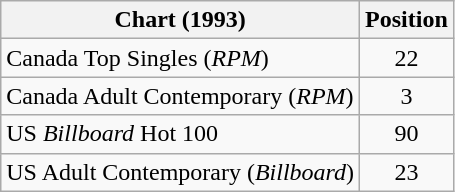<table class="wikitable sortable">
<tr>
<th>Chart (1993)</th>
<th>Position</th>
</tr>
<tr>
<td>Canada Top Singles (<em>RPM</em>)</td>
<td align="center">22</td>
</tr>
<tr>
<td>Canada Adult Contemporary (<em>RPM</em>)</td>
<td align="center">3</td>
</tr>
<tr>
<td>US <em>Billboard</em> Hot 100</td>
<td align="center">90</td>
</tr>
<tr>
<td>US Adult Contemporary (<em>Billboard</em>)</td>
<td align="center">23</td>
</tr>
</table>
